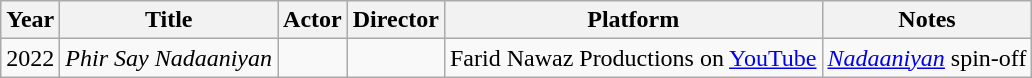<table class="wikitable">
<tr>
<th>Year</th>
<th>Title</th>
<th>Actor</th>
<th>Director</th>
<th>Platform</th>
<th>Notes</th>
</tr>
<tr>
<td>2022</td>
<td><em>Phir Say Nadaaniyan</em></td>
<td></td>
<td></td>
<td>Farid Nawaz Productions on <a href='#'>YouTube</a></td>
<td><em><a href='#'>Nadaaniyan</a></em> spin-off</td>
</tr>
</table>
